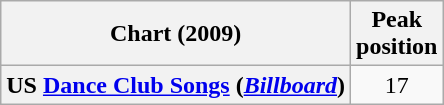<table class="wikitable plainrowheaders">
<tr>
<th>Chart (2009)</th>
<th>Peak<br>position</th>
</tr>
<tr>
<th scope="row">US <a href='#'>Dance Club Songs</a> (<a href='#'><em>Billboard</em></a>)</th>
<td align="center">17</td>
</tr>
</table>
